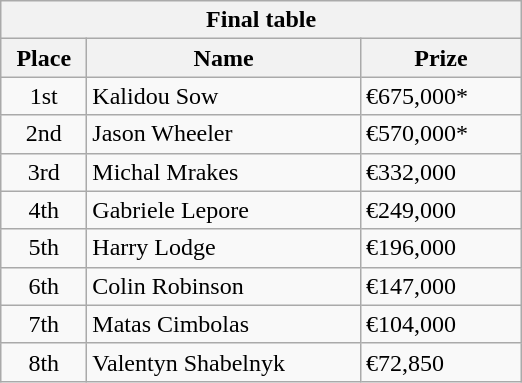<table class="wikitable">
<tr>
<th colspan="3">Final table</th>
</tr>
<tr>
<th style="width:50px;">Place</th>
<th style="width:175px;">Name</th>
<th style="width:100px;">Prize</th>
</tr>
<tr>
<td style="text-align:center;">1st</td>
<td> Kalidou Sow</td>
<td>€675,000*</td>
</tr>
<tr>
<td style="text-align:center;">2nd</td>
<td> Jason Wheeler</td>
<td>€570,000*</td>
</tr>
<tr>
<td style="text-align:center;">3rd</td>
<td> Michal Mrakes</td>
<td>€332,000</td>
</tr>
<tr>
<td style="text-align:center;">4th</td>
<td> Gabriele Lepore</td>
<td>€249,000</td>
</tr>
<tr>
<td style="text-align:center;">5th</td>
<td> Harry Lodge</td>
<td>€196,000</td>
</tr>
<tr>
<td style="text-align:center;">6th</td>
<td> Colin Robinson</td>
<td>€147,000</td>
</tr>
<tr>
<td style="text-align:center;">7th</td>
<td> Matas Cimbolas</td>
<td>€104,000</td>
</tr>
<tr>
<td style="text-align:center;">8th</td>
<td> Valentyn Shabelnyk</td>
<td>€72,850</td>
</tr>
</table>
